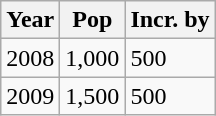<table class="wikitable">
<tr>
<th>Year</th>
<th>Pop</th>
<th>Incr. by</th>
</tr>
<tr>
<td>2008</td>
<td>1,000</td>
<td>500</td>
</tr>
<tr>
<td>2009</td>
<td>1,500</td>
<td>500</td>
</tr>
</table>
